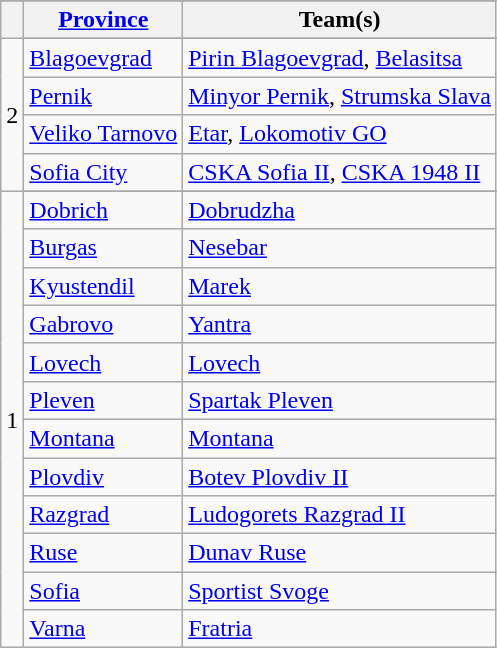<table class="wikitable" style>
<tr>
</tr>
<tr>
<th></th>
<th><a href='#'>Province</a></th>
<th>Team(s)</th>
</tr>
<tr>
<td align=center rowspan=5>2</td>
</tr>
<tr>
<td align"left"><a href='#'>Blagoevgrad</a></td>
<td><a href='#'>Pirin Blagoevgrad</a>, <a href='#'>Belasitsa</a></td>
</tr>
<tr>
<td align"left"><a href='#'>Pernik</a></td>
<td><a href='#'>Minyor Pernik</a>, <a href='#'>Strumska Slava</a></td>
</tr>
<tr>
<td align"left"><a href='#'>Veliko Tarnovo</a></td>
<td><a href='#'>Etar</a>, <a href='#'>Lokomotiv GO</a></td>
</tr>
<tr>
<td align"left"><a href='#'>Sofia City</a></td>
<td><a href='#'>CSKA Sofia II</a>, <a href='#'>CSKA 1948 II</a></td>
</tr>
<tr>
<td align=center rowspan=13>1</td>
</tr>
<tr>
<td align"left"><a href='#'>Dobrich</a></td>
<td><a href='#'>Dobrudzha</a></td>
</tr>
<tr>
<td align"left"><a href='#'>Burgas</a></td>
<td><a href='#'>Nesebar</a></td>
</tr>
<tr>
<td align"left"><a href='#'>Kyustendil</a></td>
<td><a href='#'>Marek</a></td>
</tr>
<tr>
<td align"left"><a href='#'>Gabrovo</a></td>
<td><a href='#'>Yantra</a></td>
</tr>
<tr>
<td align"left"><a href='#'>Lovech</a></td>
<td><a href='#'>Lovech</a></td>
</tr>
<tr>
<td align"left"><a href='#'>Pleven</a></td>
<td><a href='#'>Spartak Pleven</a></td>
</tr>
<tr>
<td align"left"><a href='#'>Montana</a></td>
<td><a href='#'>Montana</a></td>
</tr>
<tr>
<td align"left"><a href='#'>Plovdiv</a></td>
<td><a href='#'>Botev Plovdiv II</a></td>
</tr>
<tr>
<td align"left"><a href='#'>Razgrad</a></td>
<td><a href='#'>Ludogorets Razgrad II</a></td>
</tr>
<tr>
<td align"left"><a href='#'>Ruse</a></td>
<td><a href='#'>Dunav Ruse</a></td>
</tr>
<tr>
<td align"left"><a href='#'>Sofia</a></td>
<td><a href='#'>Sportist Svoge</a></td>
</tr>
<tr>
<td align"left"><a href='#'>Varna</a></td>
<td><a href='#'>Fratria</a></td>
</tr>
</table>
